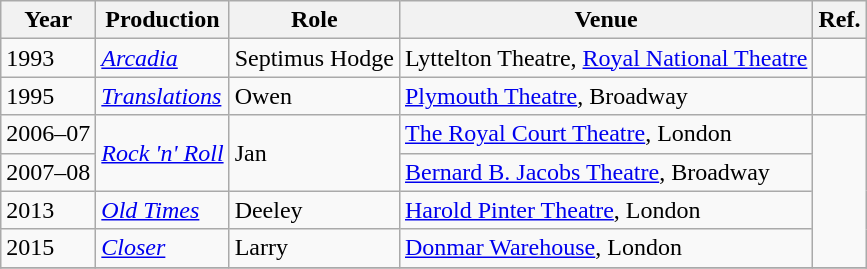<table class="wikitable">
<tr>
<th>Year</th>
<th>Production</th>
<th>Role</th>
<th>Venue</th>
<th>Ref.</th>
</tr>
<tr>
<td>1993</td>
<td><em><a href='#'>Arcadia</a></em></td>
<td>Septimus Hodge</td>
<td>Lyttelton Theatre, <a href='#'>Royal National Theatre</a></td>
<td></td>
</tr>
<tr>
<td>1995</td>
<td><a href='#'><em>Translations</em></a></td>
<td>Owen</td>
<td><a href='#'>Plymouth Theatre</a>, Broadway</td>
<td></td>
</tr>
<tr>
<td>2006–07</td>
<td rowspan="2"><em><a href='#'>Rock 'n' Roll</a></em></td>
<td rowspan="2">Jan</td>
<td><a href='#'>The Royal Court Theatre</a>, London</td>
<td rowspan="4"></td>
</tr>
<tr>
<td>2007–08</td>
<td><a href='#'>Bernard B. Jacobs Theatre</a>, Broadway</td>
</tr>
<tr>
<td>2013</td>
<td><em><a href='#'>Old Times</a></em></td>
<td>Deeley</td>
<td><a href='#'>Harold Pinter Theatre</a>, London</td>
</tr>
<tr>
<td>2015</td>
<td><em><a href='#'>Closer</a></em></td>
<td>Larry</td>
<td><a href='#'>Donmar Warehouse</a>, London</td>
</tr>
<tr>
</tr>
</table>
